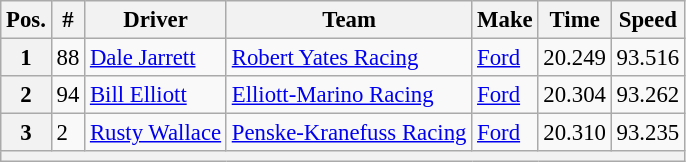<table class="wikitable" style="font-size:95%">
<tr>
<th>Pos.</th>
<th>#</th>
<th>Driver</th>
<th>Team</th>
<th>Make</th>
<th>Time</th>
<th>Speed</th>
</tr>
<tr>
<th>1</th>
<td>88</td>
<td><a href='#'>Dale Jarrett</a></td>
<td><a href='#'>Robert Yates Racing</a></td>
<td><a href='#'>Ford</a></td>
<td>20.249</td>
<td>93.516</td>
</tr>
<tr>
<th>2</th>
<td>94</td>
<td><a href='#'>Bill Elliott</a></td>
<td><a href='#'>Elliott-Marino Racing</a></td>
<td><a href='#'>Ford</a></td>
<td>20.304</td>
<td>93.262</td>
</tr>
<tr>
<th>3</th>
<td>2</td>
<td><a href='#'>Rusty Wallace</a></td>
<td><a href='#'>Penske-Kranefuss Racing</a></td>
<td><a href='#'>Ford</a></td>
<td>20.310</td>
<td>93.235</td>
</tr>
<tr>
<th colspan="7"></th>
</tr>
</table>
